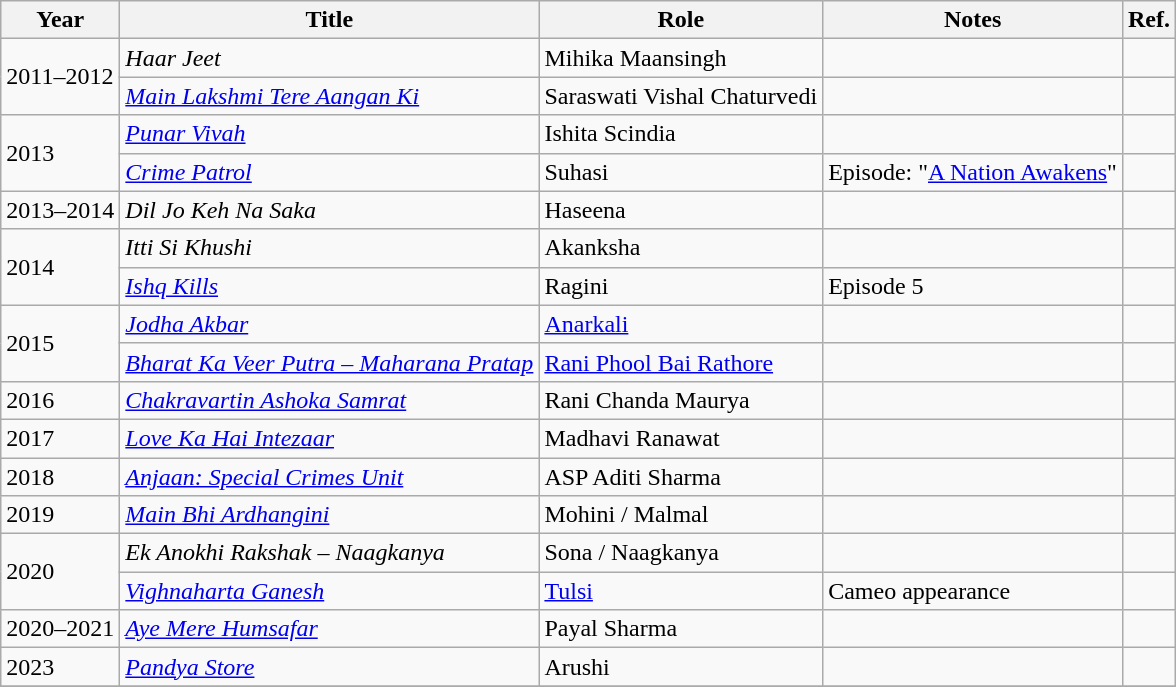<table class="wikitable sortable">
<tr>
<th>Year</th>
<th>Title</th>
<th>Role</th>
<th>Notes</th>
<th>Ref.</th>
</tr>
<tr>
<td rowspan="2">2011–2012</td>
<td><em>Haar Jeet</em></td>
<td>Mihika Maansingh</td>
<td></td>
<td></td>
</tr>
<tr>
<td><em><a href='#'>Main Lakshmi Tere Aangan Ki</a></em></td>
<td>Saraswati Vishal Chaturvedi</td>
<td></td>
<td></td>
</tr>
<tr>
<td rowspan="2">2013</td>
<td><em><a href='#'>Punar Vivah</a></em></td>
<td>Ishita Scindia</td>
<td></td>
<td></td>
</tr>
<tr>
<td><em><a href='#'>Crime Patrol</a></em></td>
<td>Suhasi</td>
<td>Episode: "<a href='#'>A Nation Awakens</a>"</td>
<td></td>
</tr>
<tr>
<td>2013–2014</td>
<td><em>Dil Jo Keh Na Saka</em></td>
<td>Haseena</td>
<td></td>
<td></td>
</tr>
<tr>
<td rowspan="2">2014</td>
<td><em>Itti Si Khushi</em></td>
<td>Akanksha</td>
<td></td>
<td></td>
</tr>
<tr>
<td><em><a href='#'>Ishq Kills</a></em></td>
<td>Ragini</td>
<td>Episode 5</td>
<td></td>
</tr>
<tr>
<td rowspan="2">2015</td>
<td><em><a href='#'>Jodha Akbar</a></em></td>
<td><a href='#'>Anarkali</a></td>
<td></td>
<td></td>
</tr>
<tr>
<td><em><a href='#'>Bharat Ka Veer Putra – Maharana Pratap</a></em></td>
<td><a href='#'>Rani Phool Bai Rathore</a></td>
<td></td>
<td></td>
</tr>
<tr>
<td>2016</td>
<td><em><a href='#'>Chakravartin Ashoka Samrat</a></em></td>
<td>Rani Chanda Maurya</td>
<td></td>
<td></td>
</tr>
<tr>
<td>2017</td>
<td><em><a href='#'>Love Ka Hai Intezaar</a></em></td>
<td>Madhavi Ranawat</td>
<td></td>
<td></td>
</tr>
<tr>
<td>2018</td>
<td><em><a href='#'>Anjaan: Special Crimes Unit</a></em></td>
<td>ASP Aditi Sharma</td>
<td></td>
<td></td>
</tr>
<tr>
<td>2019</td>
<td><em><a href='#'>Main Bhi Ardhangini</a></em></td>
<td>Mohini / Malmal</td>
<td></td>
<td></td>
</tr>
<tr>
<td rowspan = "2">2020</td>
<td><em>Ek Anokhi Rakshak – Naagkanya</em></td>
<td>Sona / Naagkanya</td>
<td></td>
<td></td>
</tr>
<tr>
<td><em><a href='#'>Vighnaharta Ganesh</a></em></td>
<td><a href='#'>Tulsi</a></td>
<td>Cameo appearance</td>
<td></td>
</tr>
<tr>
<td>2020–2021</td>
<td><em><a href='#'>Aye Mere Humsafar</a></em></td>
<td>Payal Sharma</td>
<td></td>
<td></td>
</tr>
<tr>
<td>2023</td>
<td><em><a href='#'>Pandya Store</a></em></td>
<td>Arushi</td>
<td></td>
<td></td>
</tr>
<tr>
</tr>
</table>
